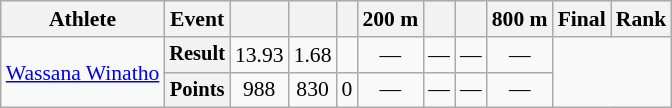<table class="wikitable" style="font-size:90%">
<tr>
<th>Athlete</th>
<th>Event</th>
<th></th>
<th></th>
<th></th>
<th>200 m</th>
<th></th>
<th></th>
<th>800 m</th>
<th>Final</th>
<th>Rank</th>
</tr>
<tr align=center>
<td rowspan=2 align=left><a href='#'>Wassana Winatho</a></td>
<th style="font-size:95%">Result</th>
<td>13.93</td>
<td>1.68</td>
<td></td>
<td>—</td>
<td>—</td>
<td>—</td>
<td>—</td>
<td rowspan=2 colspan=2></td>
</tr>
<tr align=center>
<th style="font-size:95%">Points</th>
<td>988</td>
<td>830</td>
<td>0</td>
<td>—</td>
<td>—</td>
<td>—</td>
<td>—</td>
</tr>
</table>
